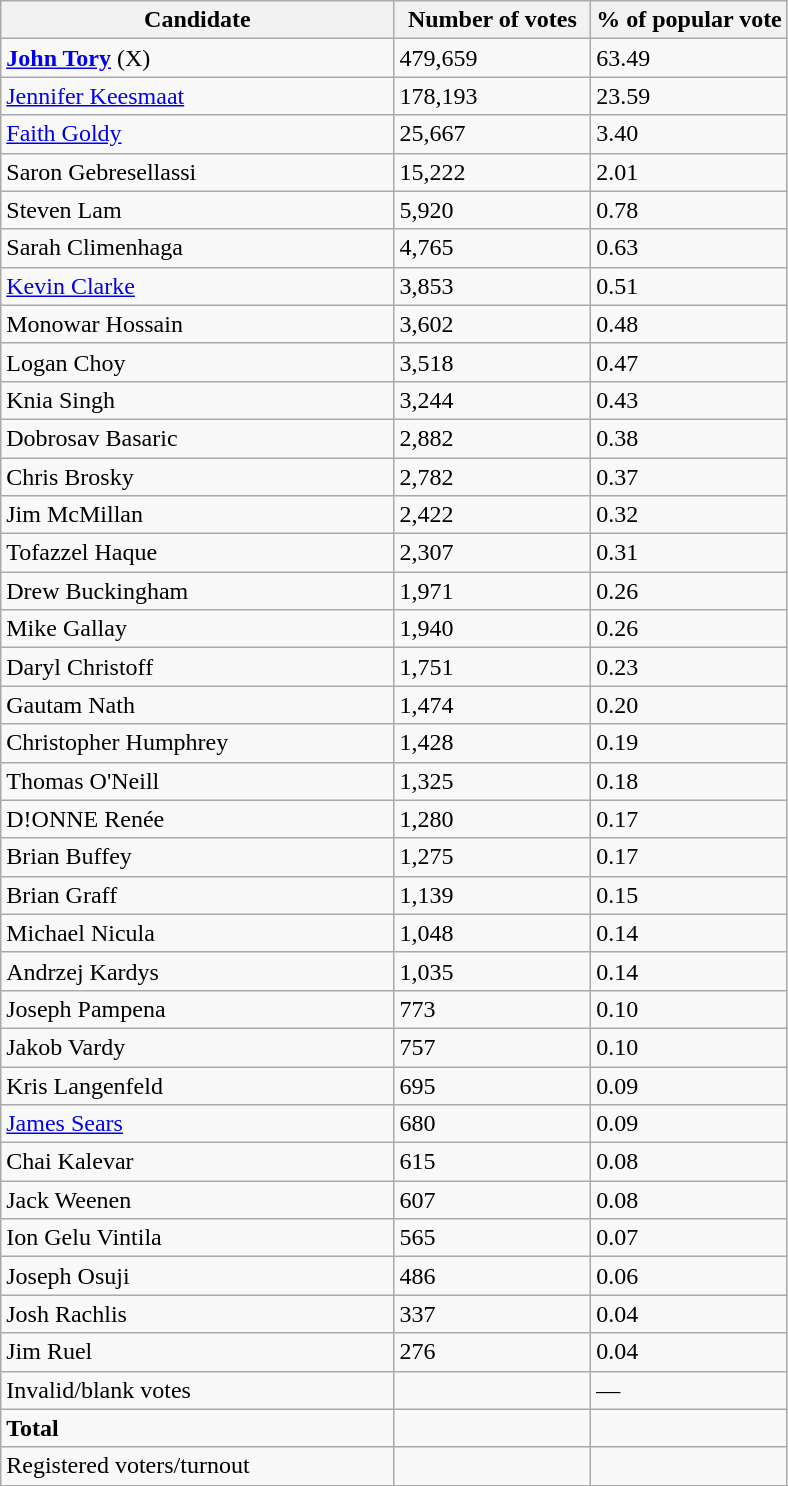<table class="wikitable">
<tr>
<th width=50%>Candidate</th>
<th width=25%>Number of votes</th>
<th width=25%>% of popular vote</th>
</tr>
<tr>
<td><strong><a href='#'>John Tory</a></strong> (X)</td>
<td>479,659</td>
<td>63.49</td>
</tr>
<tr>
<td><a href='#'>Jennifer Keesmaat</a></td>
<td>178,193</td>
<td>23.59</td>
</tr>
<tr>
<td><a href='#'>Faith Goldy</a></td>
<td>25,667</td>
<td>3.40</td>
</tr>
<tr>
<td>Saron Gebresellassi</td>
<td>15,222</td>
<td>2.01</td>
</tr>
<tr>
<td>Steven Lam</td>
<td>5,920</td>
<td>0.78</td>
</tr>
<tr>
<td>Sarah Climenhaga</td>
<td>4,765</td>
<td>0.63</td>
</tr>
<tr>
<td><a href='#'>Kevin Clarke</a></td>
<td>3,853</td>
<td>0.51</td>
</tr>
<tr>
<td>Monowar Hossain</td>
<td>3,602</td>
<td>0.48</td>
</tr>
<tr>
<td>Logan Choy</td>
<td>3,518</td>
<td>0.47</td>
</tr>
<tr>
<td>Knia Singh</td>
<td>3,244</td>
<td>0.43</td>
</tr>
<tr>
<td>Dobrosav Basaric</td>
<td>2,882</td>
<td>0.38</td>
</tr>
<tr>
<td>Chris Brosky</td>
<td>2,782</td>
<td>0.37</td>
</tr>
<tr>
<td>Jim McMillan</td>
<td>2,422</td>
<td>0.32</td>
</tr>
<tr>
<td>Tofazzel Haque</td>
<td>2,307</td>
<td>0.31</td>
</tr>
<tr>
<td>Drew Buckingham</td>
<td>1,971</td>
<td>0.26</td>
</tr>
<tr>
<td>Mike Gallay</td>
<td>1,940</td>
<td>0.26</td>
</tr>
<tr>
<td>Daryl Christoff</td>
<td>1,751</td>
<td>0.23</td>
</tr>
<tr>
<td>Gautam Nath</td>
<td>1,474</td>
<td>0.20</td>
</tr>
<tr>
<td>Christopher Humphrey</td>
<td>1,428</td>
<td>0.19</td>
</tr>
<tr>
<td>Thomas O'Neill</td>
<td>1,325</td>
<td>0.18</td>
</tr>
<tr>
<td>D!ONNE Renée</td>
<td>1,280</td>
<td>0.17</td>
</tr>
<tr>
<td>Brian Buffey</td>
<td>1,275</td>
<td>0.17</td>
</tr>
<tr>
<td>Brian Graff</td>
<td>1,139</td>
<td>0.15</td>
</tr>
<tr>
<td>Michael Nicula</td>
<td>1,048</td>
<td>0.14</td>
</tr>
<tr>
<td>Andrzej Kardys</td>
<td>1,035</td>
<td>0.14</td>
</tr>
<tr>
<td>Joseph Pampena</td>
<td>773</td>
<td>0.10</td>
</tr>
<tr>
<td>Jakob Vardy</td>
<td>757</td>
<td>0.10</td>
</tr>
<tr>
<td>Kris Langenfeld</td>
<td>695</td>
<td>0.09</td>
</tr>
<tr>
<td><a href='#'>James Sears</a></td>
<td>680</td>
<td>0.09</td>
</tr>
<tr>
<td>Chai Kalevar</td>
<td>615</td>
<td>0.08</td>
</tr>
<tr>
<td>Jack Weenen</td>
<td>607</td>
<td>0.08</td>
</tr>
<tr>
<td>Ion Gelu Vintila</td>
<td>565</td>
<td>0.07</td>
</tr>
<tr>
<td>Joseph Osuji</td>
<td>486</td>
<td>0.06</td>
</tr>
<tr>
<td>Josh Rachlis</td>
<td>337</td>
<td>0.04</td>
</tr>
<tr>
<td>Jim Ruel</td>
<td>276</td>
<td>0.04</td>
</tr>
<tr>
<td>Invalid/blank votes</td>
<td></td>
<td>—</td>
</tr>
<tr>
<td><strong>Total</strong></td>
<td></td>
<td></td>
</tr>
<tr>
<td>Registered voters/turnout</td>
<td></td>
<td></td>
</tr>
<tr>
</tr>
</table>
